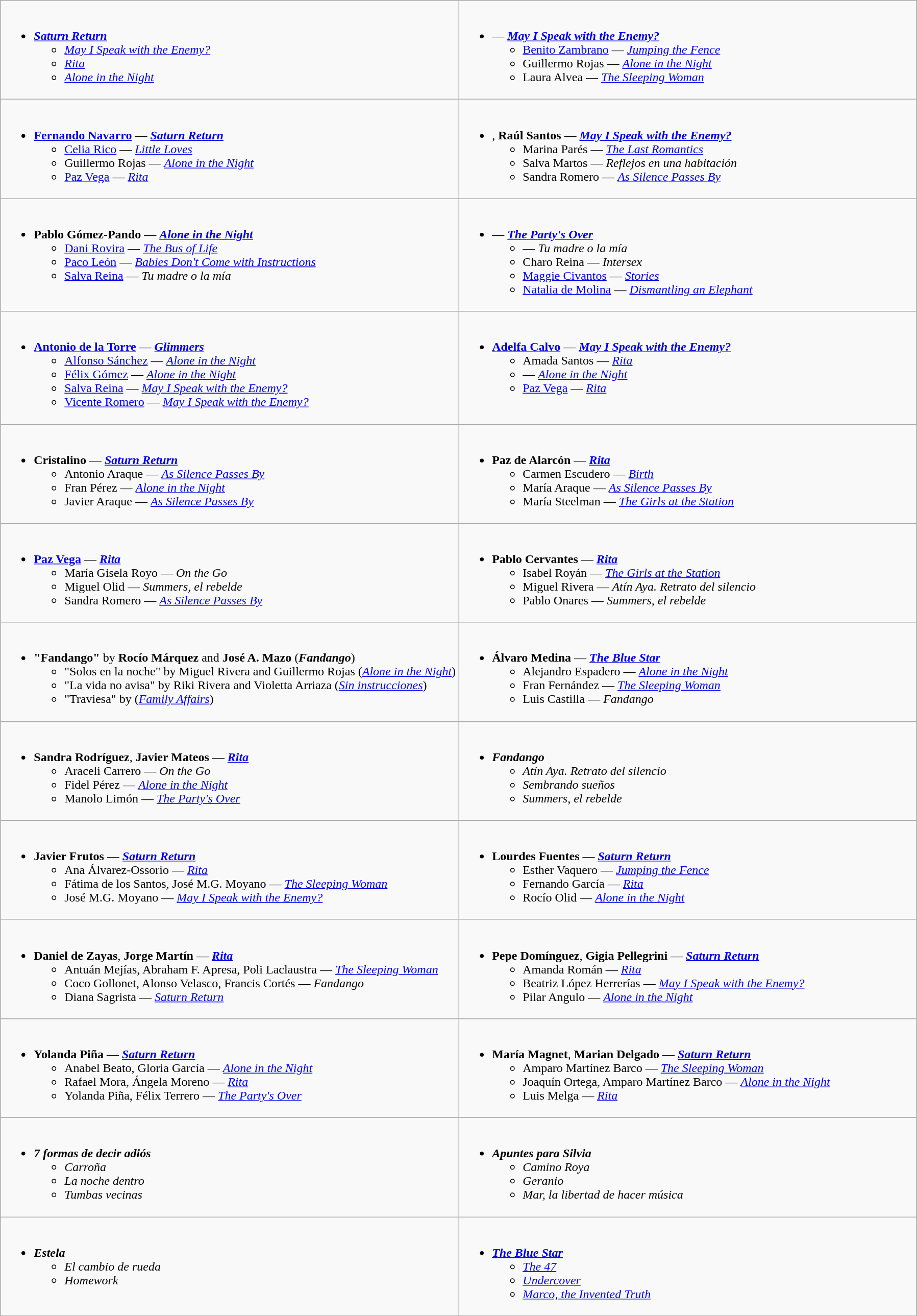<table class=wikitable style="width="100%">
<tr>
<td style="vertical-align:top;" width="50%"><br><ul><li><strong><em><a href='#'>Saturn Return</a></em></strong><ul><li><em><a href='#'>May I Speak with the Enemy?</a></em></li><li><em><a href='#'>Rita</a></em></li><li><em><a href='#'>Alone in the Night</a></em></li></ul></li></ul></td>
<td style="vertical-align:top;" width="50%"><br><ul><li><strong></strong> — <strong><em><a href='#'>May I Speak with the Enemy?</a></em></strong><ul><li><a href='#'>Benito Zambrano</a> — <em><a href='#'>Jumping the Fence</a></em></li><li>Guillermo Rojas — <em><a href='#'>Alone in the Night</a></em></li><li>Laura Alvea — <em><a href='#'>The Sleeping Woman</a></em></li></ul></li></ul></td>
</tr>
<tr>
<td style="vertical-align:top;" width="50%"><br><ul><li><strong><a href='#'>Fernando Navarro</a></strong> — <strong><em><a href='#'>Saturn Return</a></em></strong><ul><li><a href='#'>Celia Rico</a> — <em><a href='#'>Little Loves</a></em></li><li>Guillermo Rojas — <em><a href='#'>Alone in the Night</a></em></li><li><a href='#'>Paz Vega</a> — <em><a href='#'>Rita</a></em></li></ul></li></ul></td>
<td style="vertical-align:top;" width="50%"><br><ul><li><strong></strong>, <strong>Raúl Santos</strong> — <strong><em><a href='#'>May I Speak with the Enemy?</a></em></strong><ul><li>Marina Parés — <em><a href='#'>The Last Romantics</a></em></li><li>Salva Martos — <em>Reflejos en una habitación</em></li><li>Sandra Romero — <em><a href='#'>As Silence Passes By</a></em></li></ul></li></ul></td>
</tr>
<tr>
<td style="vertical-align:top;" width="50%"><br><ul><li><strong>Pablo Gómez-Pando</strong> — <strong><em><a href='#'>Alone in the Night</a></em></strong><ul><li><a href='#'>Dani Rovira</a> — <em><a href='#'>The Bus of Life</a></em></li><li><a href='#'>Paco León</a> — <em><a href='#'>Babies Don't Come with Instructions</a></em></li><li><a href='#'>Salva Reina</a> — <em>Tu madre o la mía</em></li></ul></li></ul></td>
<td style="vertical-align:top;" width="50%"><br><ul><li><strong></strong> — <strong><em><a href='#'>The Party's Over</a></em></strong><ul><li> — <em>Tu madre o la mía</em></li><li>Charo Reina — <em>Intersex</em></li><li><a href='#'>Maggie Civantos</a> — <em><a href='#'>Stories</a></em></li><li><a href='#'>Natalia de Molina</a> — <em><a href='#'>Dismantling an Elephant</a></em></li></ul></li></ul></td>
</tr>
<tr>
<td style="vertical-align:top;" width="50%"><br><ul><li><strong><a href='#'>Antonio de la Torre</a></strong> — <strong><em><a href='#'>Glimmers</a></em></strong><ul><li><a href='#'>Alfonso Sánchez</a> — <em><a href='#'>Alone in the Night</a></em></li><li><a href='#'>Félix Gómez</a> — <em><a href='#'>Alone in the Night</a></em></li><li><a href='#'>Salva Reina</a> — <em><a href='#'>May I Speak with the Enemy?</a></em></li><li><a href='#'>Vicente Romero</a> — <em><a href='#'>May I Speak with the Enemy?</a></em></li></ul></li></ul></td>
<td style="vertical-align:top;" width="50%"><br><ul><li><strong><a href='#'>Adelfa Calvo</a></strong> — <strong><em><a href='#'>May I Speak with the Enemy?</a></em></strong><ul><li>Amada Santos — <em><a href='#'>Rita</a></em></li><li> — <em><a href='#'>Alone in the Night</a></em></li><li><a href='#'>Paz Vega</a> — <em><a href='#'>Rita</a></em></li></ul></li></ul></td>
</tr>
<tr>
<td style="vertical-align:top;" width="50%"><br><ul><li><strong>Cristalino</strong> — <strong><em><a href='#'>Saturn Return</a></em></strong><ul><li>Antonio Araque — <em><a href='#'>As Silence Passes By</a></em></li><li>Fran Pérez — <em><a href='#'>Alone in the Night</a></em></li><li>Javier Araque — <em><a href='#'>As Silence Passes By</a></em></li></ul></li></ul></td>
<td style="vertical-align:top;" width="50%"><br><ul><li><strong>Paz de Alarcón</strong> — <strong><em><a href='#'>Rita</a></em></strong><ul><li>Carmen Escudero — <em><a href='#'>Birth</a></em></li><li>María Araque — <em><a href='#'>As Silence Passes By</a></em></li><li>María Steelman — <em><a href='#'>The Girls at the Station</a></em></li></ul></li></ul></td>
</tr>
<tr>
<td style="vertical-align:top;" width="50%"><br><ul><li><strong><a href='#'>Paz Vega</a></strong> — <strong><em><a href='#'>Rita</a></em></strong><ul><li>María Gisela Royo — <em>On the Go</em></li><li>Miguel Olid — <em>Summers, el rebelde</em></li><li>Sandra Romero — <em><a href='#'>As Silence Passes By</a></em></li></ul></li></ul></td>
<td style="vertical-align:top;" width="50%"><br><ul><li><strong>Pablo Cervantes</strong> — <strong><em><a href='#'>Rita</a></em></strong><ul><li>Isabel Royán — <em><a href='#'>The Girls at the Station</a></em></li><li>Miguel Rivera — <em>Atín Aya. Retrato del silencio</em></li><li>Pablo Onares — <em>Summers, el rebelde</em></li></ul></li></ul></td>
</tr>
<tr>
<td style="vertical-align:top;" width="50%"><br><ul><li><strong>"Fandango"</strong> by <strong>Rocío Márquez</strong> and <strong>José A. Mazo</strong> (<strong><em>Fandango</em></strong>)<ul><li>"Solos en la noche" by Miguel Rivera and Guillermo Rojas (<em><a href='#'>Alone in the Night</a></em>)</li><li>"La vida no avisa" by Riki Rivera and Violetta Arriaza (<em><a href='#'>Sin instrucciones</a></em>)</li><li>"Traviesa" by  (<em><a href='#'>Family Affairs</a></em>)</li></ul></li></ul></td>
<td style="vertical-align:top;" width="50%"><br><ul><li><strong>Álvaro Medina</strong> — <strong><em><a href='#'>The Blue Star</a></em></strong><ul><li>Alejandro Espadero — <em><a href='#'>Alone in the Night</a></em></li><li>Fran Fernández — <em><a href='#'>The Sleeping Woman</a></em></li><li>Luis Castilla — <em>Fandango</em></li></ul></li></ul></td>
</tr>
<tr>
<td style="vertical-align:top;" width="50%"><br><ul><li><strong>Sandra Rodríguez</strong>, <strong>Javier Mateos</strong> — <strong><em><a href='#'>Rita</a></em></strong><ul><li>Araceli Carrero — <em>On the Go</em></li><li>Fidel Pérez — <em><a href='#'>Alone in the Night</a></em></li><li>Manolo Limón — <em><a href='#'>The Party's Over</a></em></li></ul></li></ul></td>
<td style="vertical-align:top;" width="50%"><br><ul><li><strong><em>Fandango</em></strong><ul><li><em>Atín Aya. Retrato del silencio</em></li><li><em>Sembrando sueños</em></li><li><em>Summers, el rebelde</em></li></ul></li></ul></td>
</tr>
<tr>
<td style="vertical-align:top;" width="50%"><br><ul><li><strong>Javier Frutos</strong> — <strong><em><a href='#'>Saturn Return</a></em></strong><ul><li>Ana Álvarez-Ossorio — <em><a href='#'>Rita</a></em></li><li>Fátima de los Santos, José M.G. Moyano — <em><a href='#'>The Sleeping Woman</a></em></li><li>José M.G. Moyano — <em><a href='#'>May I Speak with the Enemy?</a></em></li></ul></li></ul></td>
<td style="vertical-align:top;" width="50%"><br><ul><li><strong>Lourdes Fuentes</strong> — <strong><em><a href='#'>Saturn Return</a></em></strong><ul><li>Esther Vaquero — <em><a href='#'>Jumping the Fence</a></em></li><li>Fernando García — <em><a href='#'>Rita</a></em></li><li>Rocío Olid — <em><a href='#'>Alone in the Night</a></em></li></ul></li></ul></td>
</tr>
<tr>
<td style="vertical-align:top;" width="50%"><br><ul><li><strong>Daniel de Zayas</strong>, <strong>Jorge Martín</strong> — <strong><em><a href='#'>Rita</a></em></strong><ul><li>Antuán Mejías, Abraham F. Apresa, Poli Laclaustra — <em><a href='#'>The Sleeping Woman</a></em></li><li>Coco Gollonet, Alonso Velasco, Francis Cortés — <em>Fandango</em></li><li>Diana Sagrista — <em><a href='#'>Saturn Return</a></em></li></ul></li></ul></td>
<td style="vertical-align:top;" width="50%"><br><ul><li><strong>Pepe Domínguez</strong>,<strong> Gigia Pellegrini</strong> — <strong><em><a href='#'>Saturn Return</a></em></strong><ul><li>Amanda Román — <em><a href='#'>Rita</a></em></li><li>Beatriz López Herrerías — <em><a href='#'>May I Speak with the Enemy?</a></em></li><li>Pilar Angulo — <em><a href='#'>Alone in the Night</a></em></li></ul></li></ul></td>
</tr>
<tr>
<td style="vertical-align:top;" width="50%"><br><ul><li><strong>Yolanda Piña</strong> — <strong><em><a href='#'>Saturn Return</a></em></strong><ul><li>Anabel Beato, Gloria García — <em><a href='#'>Alone in the Night</a></em></li><li>Rafael Mora, Ángela Moreno — <em><a href='#'>Rita</a></em></li><li>Yolanda Piña, Félix Terrero — <em><a href='#'>The Party's Over</a></em></li></ul></li></ul></td>
<td style="vertical-align:top;" width="50%"><br><ul><li><strong>María Magnet</strong>, <strong>Marian Delgado</strong> — <strong><em><a href='#'>Saturn Return</a></em></strong><ul><li>Amparo Martínez Barco — <em><a href='#'>The Sleeping Woman</a></em></li><li>Joaquín Ortega, Amparo Martínez Barco — <em><a href='#'>Alone in the Night</a></em></li><li>Luis Melga — <em><a href='#'>Rita</a></em></li></ul></li></ul></td>
</tr>
<tr>
<td style="vertical-align:top;" width="50%"><br><ul><li><strong><em>7 formas de decir adiós</em></strong><ul><li><em>Carroña</em></li><li><em>La noche dentro</em></li><li><em>Tumbas vecinas</em></li></ul></li></ul></td>
<td style="vertical-align:top;" width="50%"><br><ul><li><strong><em>Apuntes para Silvia</em></strong><ul><li><em>Camino Roya</em></li><li><em>Geranio</em></li><li><em>Mar, la libertad de hacer música</em></li></ul></li></ul></td>
</tr>
<tr>
<td style="vertical-align:top;" width="50%"><br><ul><li><strong><em>Estela</em></strong><ul><li><em>El cambio de rueda</em></li><li><em>Homework</em></li></ul></li></ul></td>
<td style="vertical-align:top;" width="50%"><br><ul><li><strong><em><a href='#'>The Blue Star</a></em></strong><ul><li><em><a href='#'>The 47</a></em></li><li><em><a href='#'>Undercover</a></em></li><li><em><a href='#'>Marco, the Invented Truth</a></em></li></ul></li></ul></td>
</tr>
</table>
